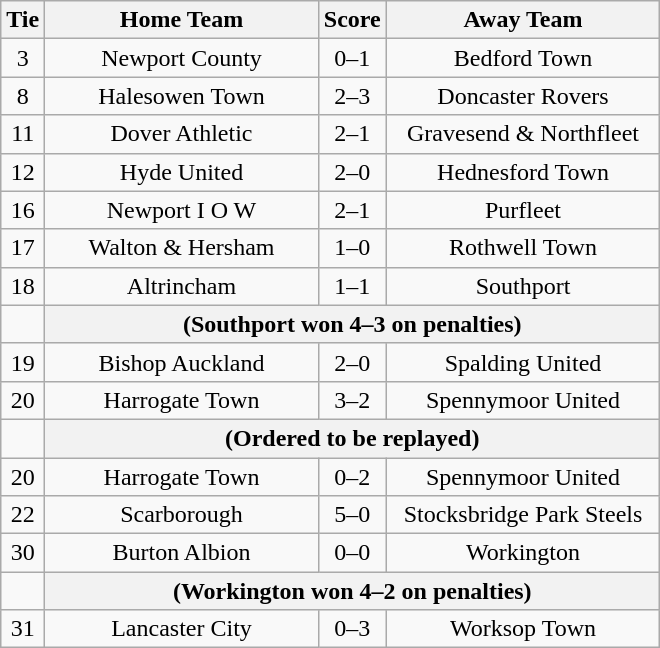<table class="wikitable" style="text-align:center;">
<tr>
<th width=20>Tie</th>
<th width=175>Home Team</th>
<th width=20>Score</th>
<th width=175>Away Team</th>
</tr>
<tr>
<td>3</td>
<td>Newport County</td>
<td>0–1</td>
<td>Bedford Town</td>
</tr>
<tr>
<td>8</td>
<td>Halesowen Town</td>
<td>2–3</td>
<td>Doncaster Rovers</td>
</tr>
<tr>
<td>11</td>
<td>Dover Athletic</td>
<td>2–1</td>
<td>Gravesend & Northfleet</td>
</tr>
<tr>
<td>12</td>
<td>Hyde United</td>
<td>2–0</td>
<td>Hednesford Town</td>
</tr>
<tr>
<td>16</td>
<td>Newport I O W</td>
<td>2–1</td>
<td>Purfleet</td>
</tr>
<tr>
<td>17</td>
<td>Walton & Hersham</td>
<td>1–0</td>
<td>Rothwell Town</td>
</tr>
<tr>
<td>18</td>
<td>Altrincham</td>
<td>1–1</td>
<td>Southport</td>
</tr>
<tr>
<td></td>
<th colspan="5">(Southport won 4–3 on penalties)</th>
</tr>
<tr>
<td>19</td>
<td>Bishop Auckland</td>
<td>2–0</td>
<td>Spalding United</td>
</tr>
<tr>
<td>20</td>
<td>Harrogate Town</td>
<td>3–2</td>
<td>Spennymoor United</td>
</tr>
<tr>
<td></td>
<th colspan="5">(Ordered to be replayed)</th>
</tr>
<tr>
<td>20</td>
<td>Harrogate Town</td>
<td>0–2</td>
<td>Spennymoor United</td>
</tr>
<tr>
<td>22</td>
<td>Scarborough</td>
<td>5–0</td>
<td>Stocksbridge Park Steels</td>
</tr>
<tr>
<td>30</td>
<td>Burton Albion</td>
<td>0–0</td>
<td>Workington</td>
</tr>
<tr>
<td></td>
<th colspan="5">(Workington won 4–2 on penalties)</th>
</tr>
<tr>
<td>31</td>
<td>Lancaster City</td>
<td>0–3</td>
<td>Worksop Town</td>
</tr>
</table>
